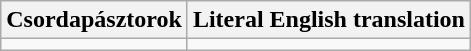<table class="wikitable">
<tr>
<th>Csordapásztorok</th>
<th>Literal English translation</th>
</tr>
<tr>
<td></td>
<td></td>
</tr>
</table>
